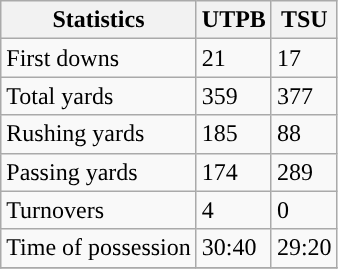<table class="wikitable" style="float: left;">
<tr>
<th>Statistics</th>
<th>UTPB</th>
<th>TSU</th>
</tr>
<tr>
<td>First downs</td>
<td>21</td>
<td>17</td>
</tr>
<tr>
<td>Total yards</td>
<td>359</td>
<td>377</td>
</tr>
<tr>
<td>Rushing yards</td>
<td>185</td>
<td>88</td>
</tr>
<tr>
<td>Passing yards</td>
<td>174</td>
<td>289</td>
</tr>
<tr>
<td>Turnovers</td>
<td>4</td>
<td>0</td>
</tr>
<tr>
<td>Time of possession</td>
<td>30:40</td>
<td>29:20</td>
</tr>
<tr>
</tr>
</table>
